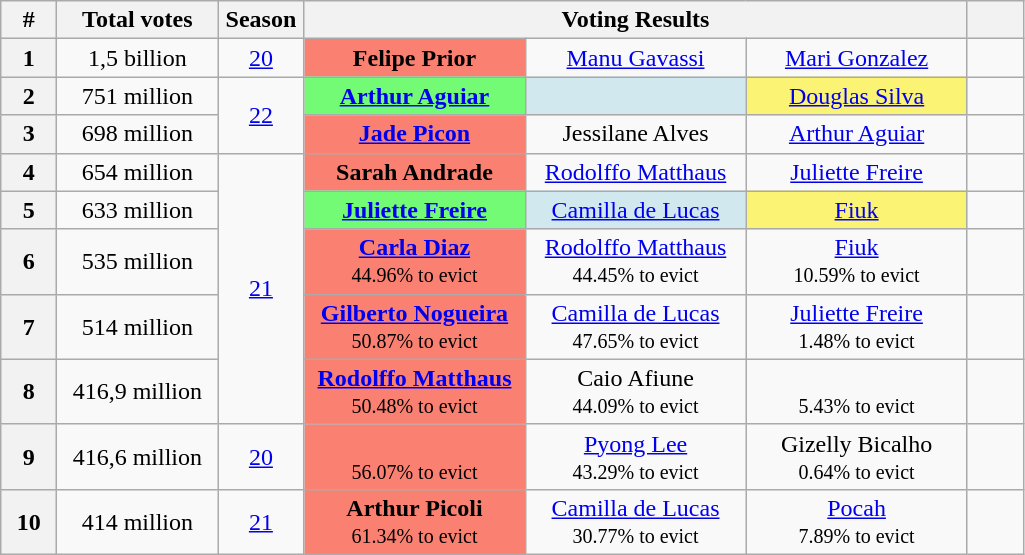<table class="wikitable"; font-size: 90%;">
<tr>
<th width="30">#</th>
<th width="100">Total votes</th>
<th width="50">Season</th>
<th colspan="3" width="420">Voting Results</th>
<th width="30"></th>
</tr>
<tr>
<th>1</th>
<td align="center">1,5 billion</td>
<td align="center"><a href='#'>20</a></td>
<td align="center" bgcolor="#fa8072" width="140"><strong>Felipe Prior</strong><br><small></small></td>
<td align="center" width="140"><a href='#'>Manu Gavassi</a><br><small></small></td>
<td align="center" width="140"><a href='#'>Mari Gonzalez</a><br><small></small></td>
<td align="center"></td>
</tr>
<tr>
<th>2</th>
<td align="center">751 million</td>
<td rowspan="2" align="center"><a href='#'>22</a></td>
<td align="center" bgcolor="73fb76" width="140"><strong><a href='#'>Arthur Aguiar</a></strong><br><small></small></td>
<td align="center" bgcolor="#D1E8EF" width="140"><br><small></small></td>
<td align="center" bgcolor="#FBF373" width="140"><a href='#'>Douglas Silva</a><br><small></small></td>
<td align="center"></td>
</tr>
<tr>
<th>3</th>
<td align="center">698 million</td>
<td align="center" bgcolor="#fa8072" width="140"><strong><a href='#'>Jade Picon</a></strong><br><small></small></td>
<td align="center" width="140">Jessilane Alves<br><small></small></td>
<td align="center" width="140"><a href='#'>Arthur Aguiar</a><br><small></small></td>
<td align="center"></td>
</tr>
<tr>
<th>4</th>
<td align="center">654 million</td>
<td rowspan="5" align="center"><a href='#'>21</a></td>
<td align="center" bgcolor="#fa8072" width="140"><strong>Sarah Andrade</strong><br><small></small></td>
<td align="center" width="140"><a href='#'>Rodolffo Matthaus</a><br><small></small></td>
<td align="center" width="140"><a href='#'>Juliette Freire</a><br><small></small></td>
<td align="center"></td>
</tr>
<tr>
<th>5</th>
<td align="center">633 million</td>
<td align="center" bgcolor="73fb76" width="140"><strong><a href='#'>Juliette Freire</a></strong><br><small></small></td>
<td align="center" bgcolor="#D1E8EF" width="140"><a href='#'>Camilla de Lucas</a><br><small></small></td>
<td align="center" bgcolor="#FBF373" width="140"><a href='#'>Fiuk</a><br><small></small></td>
<td align="center"></td>
</tr>
<tr>
<th>6</th>
<td align="center">535 million</td>
<td align="center" bgcolor="#fa8072"><strong><a href='#'>Carla Diaz</a></strong><br><small>44.96% to evict</small></td>
<td align="center"><a href='#'>Rodolffo Matthaus</a><br><small>44.45% to evict</small></td>
<td align="center"><a href='#'>Fiuk</a><br><small>10.59% to evict</small></td>
<td align="center"></td>
</tr>
<tr>
<th>7</th>
<td align="center">514 million</td>
<td align="center" bgcolor="#fa8072"><strong><a href='#'>Gilberto Nogueira</a></strong><br><small>50.87% to evict</small></td>
<td align="center"><a href='#'>Camilla de Lucas</a><br><small>47.65% to evict</small></td>
<td align="center"><a href='#'>Juliette Freire</a><br><small>1.48% to evict</small></td>
<td align="center"></td>
</tr>
<tr>
<th>8</th>
<td align="center">416,9 million</td>
<td align="center" bgcolor="#fa8072"><strong><a href='#'>Rodolffo Matthaus</a></strong><br><small>50.48% to evict</small></td>
<td align="center">Caio Afiune<br><small>44.09% to evict</small></td>
<td align="center"><br><small>5.43% to evict</small></td>
<td align="center"></td>
</tr>
<tr>
<th>9</th>
<td align="center">416,6 million</td>
<td align="center"><a href='#'>20</a></td>
<td align="center" bgcolor="#fa8072"><strong></strong><br><small>56.07% to evict</small></td>
<td align="center"><a href='#'>Pyong Lee</a><br><small>43.29% to evict</small></td>
<td align="center">Gizelly Bicalho<br><small>0.64% to evict</small></td>
<td align="center"></td>
</tr>
<tr>
<th>10</th>
<td align="center">414 million</td>
<td align="center"><a href='#'>21</a></td>
<td align="center" bgcolor="#fa8072"><strong>Arthur Picoli</strong><br><small>61.34% to evict</small></td>
<td align="center"><a href='#'>Camilla de Lucas</a><br><small>30.77% to evict</small></td>
<td align="center"><a href='#'>Pocah</a><br><small>7.89% to evict</small></td>
<td align="center"></td>
</tr>
</table>
